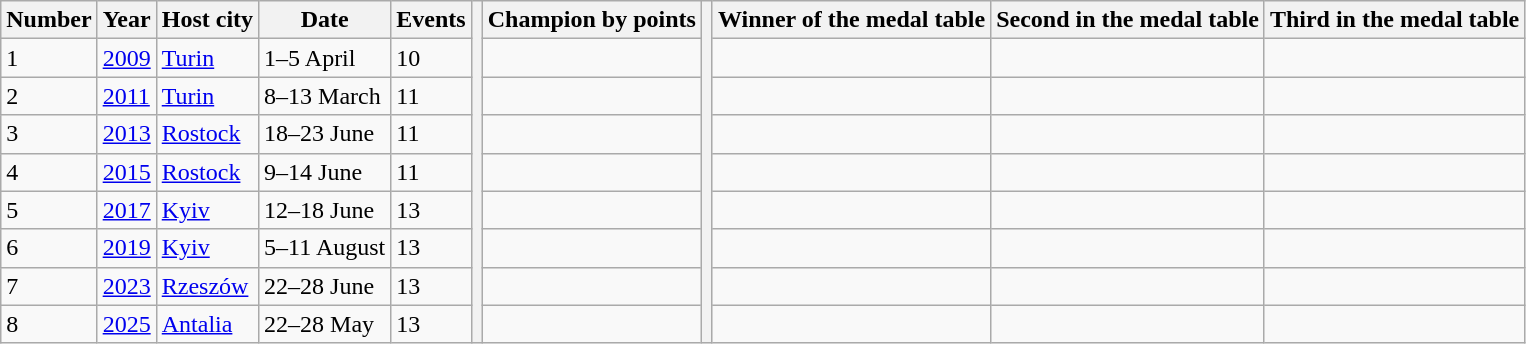<table class="wikitable">
<tr>
<th>Number</th>
<th>Year</th>
<th>Host city</th>
<th>Date</th>
<th>Events</th>
<th rowspan=9></th>
<th>Champion by points</th>
<th rowspan=9></th>
<th>Winner of the medal table</th>
<th>Second in the medal table</th>
<th>Third in the medal table</th>
</tr>
<tr>
<td>1</td>
<td><a href='#'>2009</a></td>
<td> <a href='#'>Turin</a></td>
<td>1–5 April</td>
<td>10</td>
<td></td>
<td></td>
<td></td>
<td></td>
</tr>
<tr>
<td>2</td>
<td><a href='#'>2011</a></td>
<td> <a href='#'>Turin</a></td>
<td>8–13 March</td>
<td>11</td>
<td></td>
<td></td>
<td></td>
<td></td>
</tr>
<tr>
<td>3</td>
<td><a href='#'>2013</a></td>
<td> <a href='#'>Rostock</a></td>
<td>18–23 June</td>
<td>11</td>
<td></td>
<td></td>
<td></td>
<td></td>
</tr>
<tr>
<td>4</td>
<td><a href='#'>2015</a></td>
<td> <a href='#'>Rostock</a></td>
<td>9–14 June</td>
<td>11</td>
<td></td>
<td></td>
<td></td>
<td></td>
</tr>
<tr>
<td>5</td>
<td><a href='#'>2017</a></td>
<td> <a href='#'>Kyiv</a></td>
<td>12–18 June</td>
<td>13</td>
<td></td>
<td></td>
<td></td>
<td></td>
</tr>
<tr>
<td>6</td>
<td><a href='#'>2019</a></td>
<td> <a href='#'>Kyiv</a></td>
<td>5–11 August</td>
<td>13</td>
<td></td>
<td></td>
<td></td>
<td></td>
</tr>
<tr>
<td>7</td>
<td><a href='#'>2023</a></td>
<td> <a href='#'>Rzeszów</a></td>
<td>22–28 June</td>
<td>13</td>
<td></td>
<td></td>
<td></td>
<td></td>
</tr>
<tr>
<td>8</td>
<td><a href='#'>2025</a></td>
<td> <a href='#'>Antalia</a></td>
<td>22–28 May</td>
<td>13</td>
<td></td>
<td></td>
<td></td>
<td></td>
</tr>
</table>
